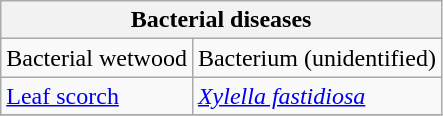<table class="wikitable" style="clear">
<tr>
<th colspan=2><strong>Bacterial diseases</strong></th>
</tr>
<tr>
<td>Bacterial wetwood</td>
<td>Bacterium (unidentified)</td>
</tr>
<tr>
<td><a href='#'>Leaf scorch</a></td>
<td><em><a href='#'>Xylella fastidiosa</a></em></td>
</tr>
<tr>
</tr>
</table>
